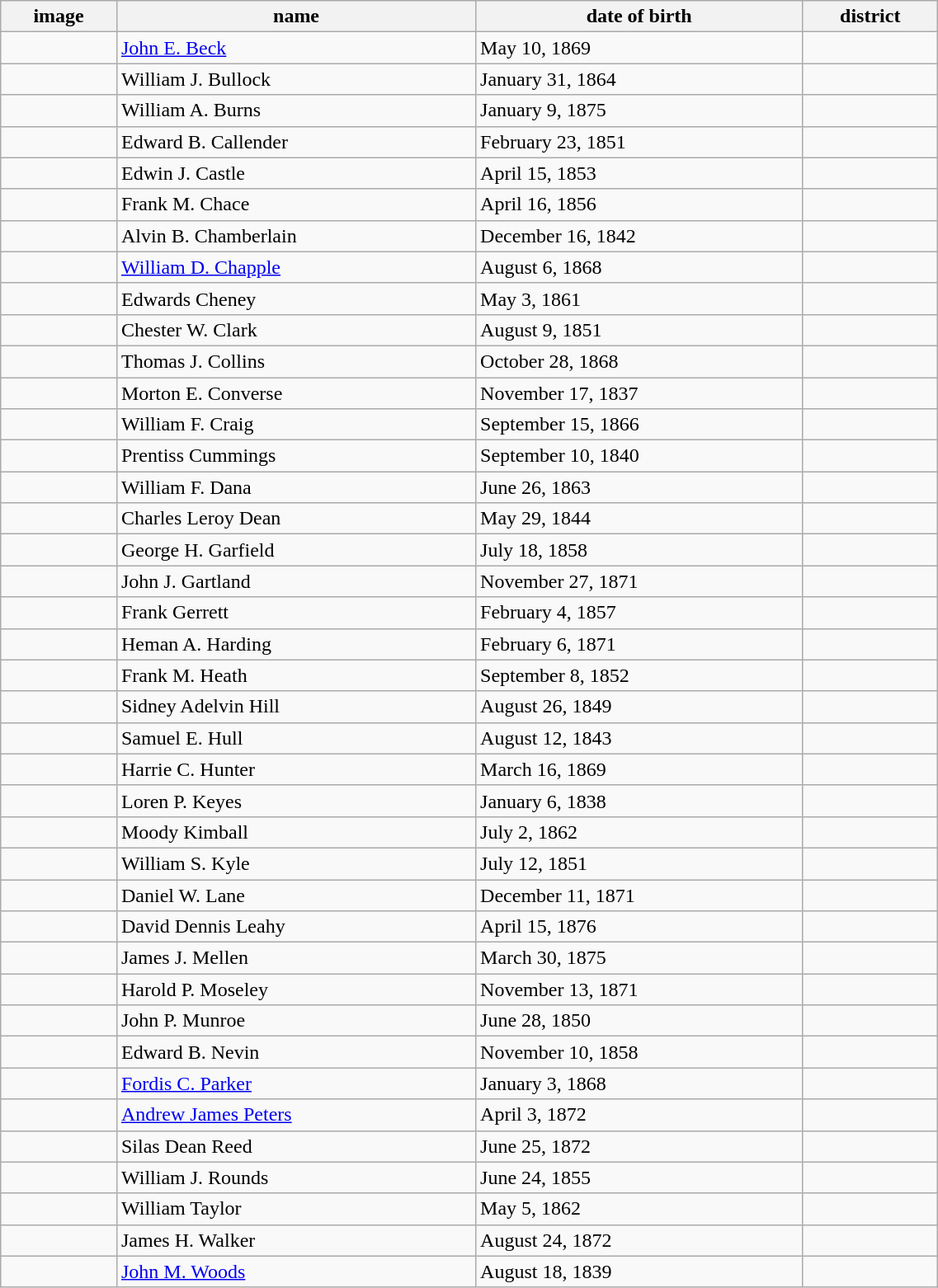<table class='wikitable sortable' style="width:60%">
<tr>
<th>image</th>
<th>name </th>
<th data-sort-type=date>date of birth </th>
<th>district</th>
</tr>
<tr>
<td></td>
<td><a href='#'>John E. Beck</a></td>
<td>May 10, 1869</td>
<td></td>
</tr>
<tr>
<td></td>
<td>William J. Bullock</td>
<td>January 31, 1864</td>
<td></td>
</tr>
<tr>
<td></td>
<td>William A. Burns</td>
<td>January 9, 1875</td>
<td></td>
</tr>
<tr>
<td></td>
<td>Edward B. Callender</td>
<td>February 23, 1851</td>
<td></td>
</tr>
<tr>
<td></td>
<td>Edwin J. Castle</td>
<td>April 15, 1853</td>
<td></td>
</tr>
<tr>
<td></td>
<td>Frank M. Chace</td>
<td>April 16, 1856</td>
<td></td>
</tr>
<tr>
<td></td>
<td>Alvin B. Chamberlain</td>
<td>December 16, 1842</td>
<td></td>
</tr>
<tr>
<td></td>
<td><a href='#'>William D. Chapple</a></td>
<td>August 6, 1868</td>
<td></td>
</tr>
<tr>
<td></td>
<td>Edwards Cheney</td>
<td>May 3, 1861</td>
<td></td>
</tr>
<tr>
<td></td>
<td>Chester W. Clark</td>
<td>August 9, 1851</td>
<td></td>
</tr>
<tr>
<td></td>
<td>Thomas J. Collins</td>
<td>October 28, 1868</td>
<td></td>
</tr>
<tr>
<td></td>
<td>Morton E. Converse</td>
<td>November 17, 1837</td>
<td></td>
</tr>
<tr>
<td></td>
<td>William F. Craig</td>
<td>September 15, 1866</td>
<td></td>
</tr>
<tr>
<td></td>
<td>Prentiss Cummings</td>
<td>September 10, 1840</td>
<td></td>
</tr>
<tr>
<td></td>
<td>William F. Dana </td>
<td>June 26, 1863</td>
<td></td>
</tr>
<tr>
<td></td>
<td>Charles Leroy Dean</td>
<td>May 29, 1844</td>
<td></td>
</tr>
<tr>
<td></td>
<td>George H. Garfield</td>
<td>July 18, 1858</td>
<td></td>
</tr>
<tr>
<td></td>
<td>John J. Gartland</td>
<td>November 27, 1871</td>
<td></td>
</tr>
<tr>
<td></td>
<td>Frank Gerrett</td>
<td>February 4, 1857</td>
<td></td>
</tr>
<tr>
<td></td>
<td>Heman A. Harding</td>
<td>February 6, 1871</td>
<td></td>
</tr>
<tr>
<td></td>
<td>Frank M. Heath</td>
<td>September 8, 1852</td>
<td></td>
</tr>
<tr>
<td></td>
<td>Sidney Adelvin Hill</td>
<td>August 26, 1849</td>
<td></td>
</tr>
<tr>
<td></td>
<td>Samuel E. Hull</td>
<td>August 12, 1843</td>
<td></td>
</tr>
<tr>
<td></td>
<td>Harrie C. Hunter</td>
<td>March 16, 1869</td>
<td></td>
</tr>
<tr>
<td></td>
<td>Loren P. Keyes</td>
<td>January 6, 1838</td>
<td></td>
</tr>
<tr>
<td></td>
<td>Moody Kimball</td>
<td>July 2, 1862</td>
<td></td>
</tr>
<tr>
<td></td>
<td>William S. Kyle</td>
<td>July 12, 1851</td>
<td></td>
</tr>
<tr>
<td></td>
<td>Daniel W. Lane</td>
<td>December 11, 1871</td>
<td></td>
</tr>
<tr>
<td></td>
<td>David Dennis Leahy</td>
<td>April 15, 1876</td>
<td></td>
</tr>
<tr>
<td></td>
<td>James J. Mellen</td>
<td>March 30, 1875</td>
<td></td>
</tr>
<tr>
<td></td>
<td>Harold P. Moseley</td>
<td>November 13, 1871</td>
<td></td>
</tr>
<tr>
<td></td>
<td>John P. Munroe</td>
<td>June 28, 1850</td>
<td></td>
</tr>
<tr>
<td></td>
<td>Edward B. Nevin</td>
<td>November 10, 1858</td>
<td></td>
</tr>
<tr>
<td></td>
<td><a href='#'>Fordis C. Parker</a></td>
<td>January 3, 1868</td>
<td></td>
</tr>
<tr>
<td></td>
<td><a href='#'>Andrew James Peters</a></td>
<td>April 3, 1872</td>
<td></td>
</tr>
<tr>
<td></td>
<td>Silas Dean Reed</td>
<td>June 25, 1872</td>
<td></td>
</tr>
<tr>
<td></td>
<td>William J. Rounds</td>
<td>June 24, 1855</td>
<td></td>
</tr>
<tr>
<td></td>
<td>William Taylor</td>
<td>May 5, 1862</td>
<td></td>
</tr>
<tr>
<td></td>
<td>James H. Walker</td>
<td>August 24, 1872</td>
<td></td>
</tr>
<tr>
<td></td>
<td><a href='#'>John M. Woods</a></td>
<td>August 18, 1839</td>
<td></td>
</tr>
</table>
